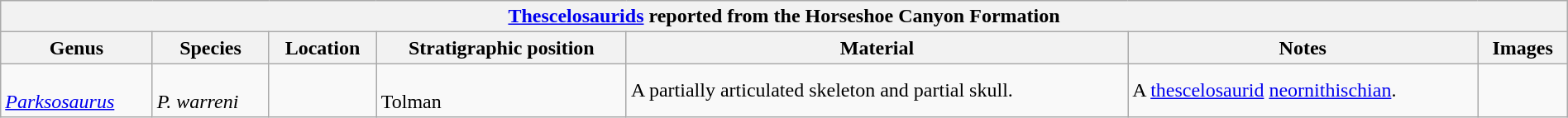<table class="wikitable" align="center" width="100%">
<tr>
<th colspan="7" align="center"><strong><a href='#'>Thescelosaurids</a> reported from the Horseshoe Canyon Formation</strong></th>
</tr>
<tr>
<th>Genus</th>
<th>Species</th>
<th>Location</th>
<th>Stratigraphic position</th>
<th>Material</th>
<th>Notes</th>
<th>Images</th>
</tr>
<tr>
<td><br><em><a href='#'>Parksosaurus</a></em></td>
<td><br><em>P. warreni</em></td>
<td></td>
<td><br>Tolman</td>
<td>A partially articulated skeleton and partial skull.</td>
<td>A <a href='#'>thescelosaurid</a> <a href='#'>neornithischian</a>.</td>
<td></td>
</tr>
</table>
